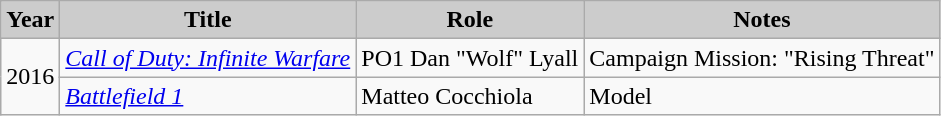<table class="wikitable">
<tr>
<th style="background:#ccc;">Year</th>
<th style="background:#ccc;">Title</th>
<th style="background:#ccc;">Role</th>
<th style="background:#ccc;">Notes</th>
</tr>
<tr>
<td rowspan=2>2016</td>
<td><em><a href='#'>Call of Duty: Infinite Warfare</a></em></td>
<td>PO1 Dan "Wolf" Lyall</td>
<td>Campaign Mission: "Rising Threat"</td>
</tr>
<tr>
<td><em><a href='#'>Battlefield 1</a></em></td>
<td>Matteo Cocchiola</td>
<td>Model</td>
</tr>
</table>
